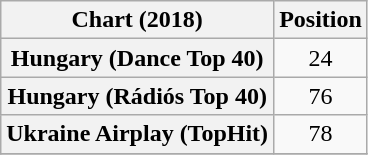<table class="wikitable sortable plainrowheaders" style="text-align:center">
<tr>
<th scope="col">Chart (2018)</th>
<th scope="col">Position</th>
</tr>
<tr>
<th scope="row">Hungary (Dance Top 40)</th>
<td>24</td>
</tr>
<tr>
<th scope="row">Hungary (Rádiós Top 40)</th>
<td>76</td>
</tr>
<tr>
<th scope="row">Ukraine Airplay (TopHit)</th>
<td>78</td>
</tr>
<tr>
</tr>
</table>
